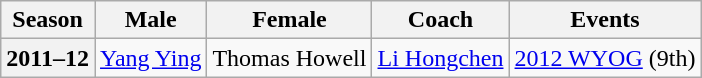<table class="wikitable">
<tr>
<th scope="col">Season</th>
<th scope="col">Male</th>
<th scope="col">Female</th>
<th scope="col">Coach</th>
<th scope="col">Events</th>
</tr>
<tr>
<th scope="row">2011–12</th>
<td> <a href='#'>Yang Ying</a></td>
<td> Thomas Howell</td>
<td><a href='#'>Li Hongchen</a></td>
<td><a href='#'>2012 WYOG</a> (9th)</td>
</tr>
</table>
